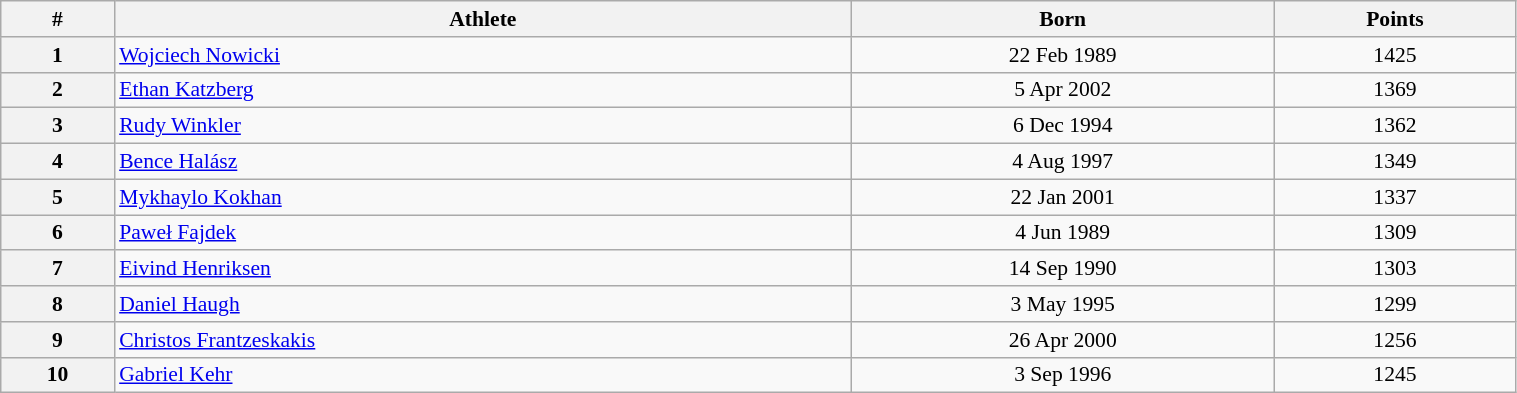<table class="wikitable" width=80% style="font-size:90%; text-align:center;">
<tr>
<th>#</th>
<th>Athlete</th>
<th>Born</th>
<th>Points</th>
</tr>
<tr>
<th>1</th>
<td align=left> <a href='#'>Wojciech Nowicki</a></td>
<td>22 Feb 1989</td>
<td>1425</td>
</tr>
<tr>
<th>2</th>
<td align=left> <a href='#'>Ethan Katzberg</a></td>
<td>5 Apr 2002</td>
<td>1369</td>
</tr>
<tr>
<th>3</th>
<td align=left> <a href='#'>Rudy Winkler</a></td>
<td>6 Dec 1994</td>
<td>1362</td>
</tr>
<tr>
<th>4</th>
<td align=left> <a href='#'>Bence Halász</a></td>
<td>4 Aug 1997</td>
<td>1349</td>
</tr>
<tr>
<th>5</th>
<td align=left> <a href='#'>Mykhaylo Kokhan</a></td>
<td>22 Jan 2001</td>
<td>1337</td>
</tr>
<tr>
<th>6</th>
<td align=left> <a href='#'>Paweł Fajdek</a></td>
<td>4 Jun 1989</td>
<td>1309</td>
</tr>
<tr>
<th>7</th>
<td align=left> <a href='#'>Eivind Henriksen</a></td>
<td>14 Sep 1990</td>
<td>1303</td>
</tr>
<tr>
<th>8</th>
<td align=left> <a href='#'>Daniel Haugh</a></td>
<td>3 May 1995</td>
<td>1299</td>
</tr>
<tr>
<th>9</th>
<td align=left> <a href='#'>Christos Frantzeskakis</a></td>
<td>26 Apr 2000</td>
<td>1256</td>
</tr>
<tr>
<th>10</th>
<td align=left> <a href='#'>Gabriel Kehr</a></td>
<td>3 Sep 1996</td>
<td>1245</td>
</tr>
</table>
